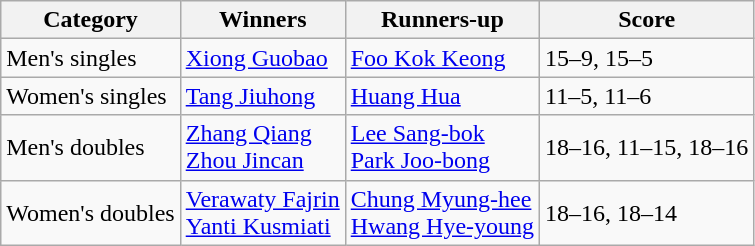<table class=wikitable style="white-space:nowrap;">
<tr>
<th>Category</th>
<th>Winners</th>
<th>Runners-up</th>
<th>Score</th>
</tr>
<tr>
<td>Men's singles</td>
<td> <a href='#'>Xiong Guobao</a></td>
<td> <a href='#'>Foo Kok Keong</a></td>
<td>15–9, 15–5</td>
</tr>
<tr>
<td>Women's singles</td>
<td> <a href='#'>Tang Jiuhong</a></td>
<td> <a href='#'>Huang Hua</a></td>
<td>11–5, 11–6</td>
</tr>
<tr>
<td>Men's doubles</td>
<td> <a href='#'>Zhang Qiang</a><br> <a href='#'>Zhou Jincan</a></td>
<td> <a href='#'>Lee Sang-bok</a><br> <a href='#'>Park Joo-bong</a></td>
<td>18–16, 11–15, 18–16</td>
</tr>
<tr>
<td>Women's doubles</td>
<td> <a href='#'>Verawaty Fajrin</a><br> <a href='#'>Yanti Kusmiati</a></td>
<td> <a href='#'>Chung Myung-hee</a><br> <a href='#'>Hwang Hye-young</a></td>
<td>18–16, 18–14</td>
</tr>
</table>
